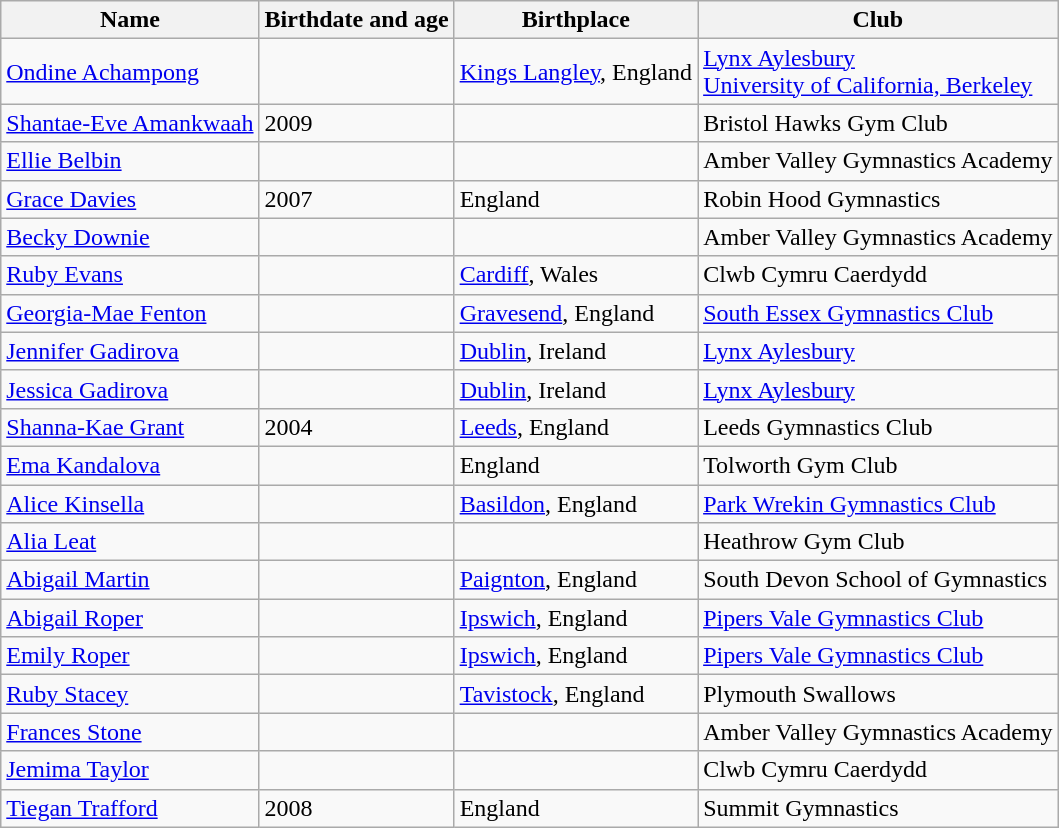<table class="wikitable">
<tr>
<th>Name</th>
<th>Birthdate and age</th>
<th>Birthplace</th>
<th>Club</th>
</tr>
<tr>
<td><a href='#'>Ondine Achampong</a></td>
<td></td>
<td><a href='#'>Kings Langley</a>, England</td>
<td><a href='#'>Lynx Aylesbury</a><br><a href='#'>University of California, Berkeley</a></td>
</tr>
<tr>
<td><a href='#'>Shantae-Eve Amankwaah</a></td>
<td>2009</td>
<td></td>
<td>Bristol Hawks Gym Club</td>
</tr>
<tr>
<td><a href='#'>Ellie Belbin</a></td>
<td></td>
<td></td>
<td>Amber Valley Gymnastics Academy</td>
</tr>
<tr>
<td><a href='#'>Grace Davies</a></td>
<td>2007</td>
<td>England</td>
<td>Robin Hood Gymnastics</td>
</tr>
<tr>
<td><a href='#'>Becky Downie</a></td>
<td></td>
<td></td>
<td>Amber Valley Gymnastics Academy</td>
</tr>
<tr>
<td><a href='#'>Ruby Evans</a></td>
<td></td>
<td><a href='#'>Cardiff</a>, Wales</td>
<td>Clwb Cymru Caerdydd</td>
</tr>
<tr>
<td><a href='#'>Georgia-Mae Fenton</a></td>
<td></td>
<td><a href='#'>Gravesend</a>, England</td>
<td><a href='#'>South Essex Gymnastics Club</a></td>
</tr>
<tr>
<td><a href='#'>Jennifer Gadirova</a></td>
<td></td>
<td><a href='#'>Dublin</a>, Ireland</td>
<td><a href='#'>Lynx Aylesbury</a></td>
</tr>
<tr>
<td><a href='#'>Jessica Gadirova</a></td>
<td></td>
<td><a href='#'>Dublin</a>, Ireland</td>
<td><a href='#'>Lynx Aylesbury</a></td>
</tr>
<tr>
<td><a href='#'>Shanna-Kae Grant</a></td>
<td>2004</td>
<td><a href='#'>Leeds</a>, England</td>
<td>Leeds Gymnastics Club</td>
</tr>
<tr>
<td><a href='#'>Ema Kandalova</a></td>
<td></td>
<td>England</td>
<td>Tolworth Gym Club</td>
</tr>
<tr>
<td><a href='#'>Alice Kinsella</a></td>
<td></td>
<td><a href='#'>Basildon</a>, England</td>
<td><a href='#'>Park Wrekin Gymnastics Club</a></td>
</tr>
<tr>
<td><a href='#'>Alia Leat</a></td>
<td></td>
<td></td>
<td>Heathrow Gym Club</td>
</tr>
<tr>
<td><a href='#'>Abigail Martin</a></td>
<td></td>
<td><a href='#'>Paignton</a>, England</td>
<td>South Devon School of Gymnastics</td>
</tr>
<tr>
<td><a href='#'>Abigail Roper</a></td>
<td></td>
<td><a href='#'>Ipswich</a>, England</td>
<td><a href='#'>Pipers Vale Gymnastics Club</a></td>
</tr>
<tr>
<td><a href='#'>Emily Roper</a></td>
<td></td>
<td><a href='#'>Ipswich</a>, England</td>
<td><a href='#'>Pipers Vale Gymnastics Club</a></td>
</tr>
<tr>
<td><a href='#'>Ruby Stacey</a></td>
<td></td>
<td><a href='#'>Tavistock</a>, England</td>
<td>Plymouth Swallows</td>
</tr>
<tr>
<td><a href='#'>Frances Stone</a></td>
<td></td>
<td></td>
<td>Amber Valley Gymnastics Academy</td>
</tr>
<tr>
<td><a href='#'>Jemima Taylor</a></td>
<td></td>
<td></td>
<td>Clwb Cymru Caerdydd</td>
</tr>
<tr>
<td><a href='#'>Tiegan Trafford</a></td>
<td>2008</td>
<td>England</td>
<td>Summit Gymnastics</td>
</tr>
</table>
